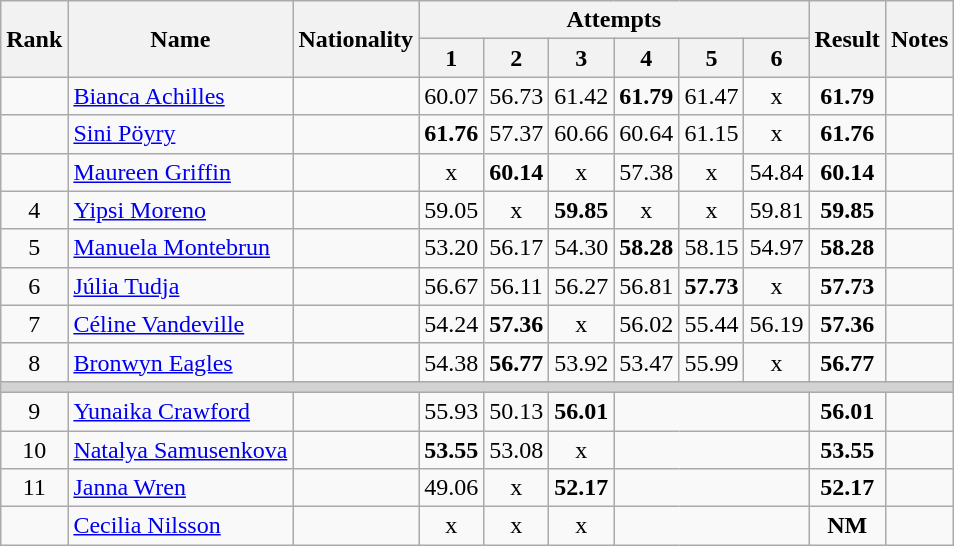<table class="wikitable sortable" style="text-align:center">
<tr>
<th rowspan=2>Rank</th>
<th rowspan=2>Name</th>
<th rowspan=2>Nationality</th>
<th colspan=6>Attempts</th>
<th rowspan=2>Result</th>
<th rowspan=2>Notes</th>
</tr>
<tr>
<th>1</th>
<th>2</th>
<th>3</th>
<th>4</th>
<th>5</th>
<th>6</th>
</tr>
<tr>
<td></td>
<td align=left><a href='#'>Bianca Achilles</a></td>
<td align=left></td>
<td>60.07</td>
<td>56.73</td>
<td>61.42</td>
<td><strong>61.79</strong></td>
<td>61.47</td>
<td>x</td>
<td><strong>61.79</strong></td>
<td></td>
</tr>
<tr>
<td></td>
<td align=left><a href='#'>Sini Pöyry</a></td>
<td align=left></td>
<td><strong>61.76</strong></td>
<td>57.37</td>
<td>60.66</td>
<td>60.64</td>
<td>61.15</td>
<td>x</td>
<td><strong>61.76</strong></td>
<td></td>
</tr>
<tr>
<td></td>
<td align=left><a href='#'>Maureen Griffin</a></td>
<td align=left></td>
<td>x</td>
<td><strong>60.14</strong></td>
<td>x</td>
<td>57.38</td>
<td>x</td>
<td>54.84</td>
<td><strong>60.14</strong></td>
<td></td>
</tr>
<tr>
<td>4</td>
<td align=left><a href='#'>Yipsi Moreno</a></td>
<td align=left></td>
<td>59.05</td>
<td>x</td>
<td><strong>59.85</strong></td>
<td>x</td>
<td>x</td>
<td>59.81</td>
<td><strong>59.85</strong></td>
<td></td>
</tr>
<tr>
<td>5</td>
<td align=left><a href='#'>Manuela Montebrun</a></td>
<td align=left></td>
<td>53.20</td>
<td>56.17</td>
<td>54.30</td>
<td><strong>58.28</strong></td>
<td>58.15</td>
<td>54.97</td>
<td><strong>58.28</strong></td>
<td></td>
</tr>
<tr>
<td>6</td>
<td align=left><a href='#'>Júlia Tudja</a></td>
<td align=left></td>
<td>56.67</td>
<td>56.11</td>
<td>56.27</td>
<td>56.81</td>
<td><strong>57.73</strong></td>
<td>x</td>
<td><strong>57.73</strong></td>
<td></td>
</tr>
<tr>
<td>7</td>
<td align=left><a href='#'>Céline Vandeville</a></td>
<td align=left></td>
<td>54.24</td>
<td><strong>57.36</strong></td>
<td>x</td>
<td>56.02</td>
<td>55.44</td>
<td>56.19</td>
<td><strong>57.36</strong></td>
<td></td>
</tr>
<tr>
<td>8</td>
<td align=left><a href='#'>Bronwyn Eagles</a></td>
<td align=left></td>
<td>54.38</td>
<td><strong>56.77</strong></td>
<td>53.92</td>
<td>53.47</td>
<td>55.99</td>
<td>x</td>
<td><strong>56.77</strong></td>
<td></td>
</tr>
<tr>
<td colspan=11 bgcolor=lightgray></td>
</tr>
<tr>
<td>9</td>
<td align=left><a href='#'>Yunaika Crawford</a></td>
<td align=left></td>
<td>55.93</td>
<td>50.13</td>
<td><strong>56.01</strong></td>
<td colspan=3></td>
<td><strong>56.01</strong></td>
<td></td>
</tr>
<tr>
<td>10</td>
<td align=left><a href='#'>Natalya Samusenkova</a></td>
<td align=left></td>
<td><strong>53.55</strong></td>
<td>53.08</td>
<td>x</td>
<td colspan=3></td>
<td><strong>53.55</strong></td>
<td></td>
</tr>
<tr>
<td>11</td>
<td align=left><a href='#'>Janna Wren</a></td>
<td align=left></td>
<td>49.06</td>
<td>x</td>
<td><strong>52.17</strong></td>
<td colspan=3></td>
<td><strong>52.17</strong></td>
<td></td>
</tr>
<tr>
<td></td>
<td align=left><a href='#'>Cecilia Nilsson</a></td>
<td align=left></td>
<td>x</td>
<td>x</td>
<td>x</td>
<td colspan=3></td>
<td><strong>NM</strong></td>
<td></td>
</tr>
</table>
